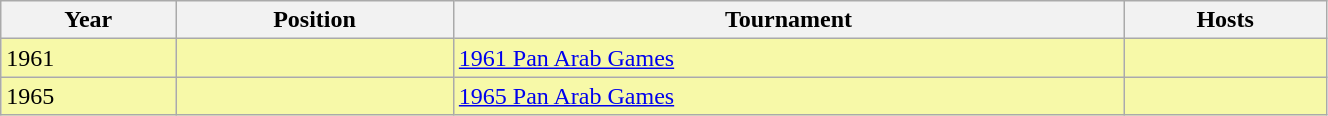<table class="wikitable" width=70%>
<tr>
<th>Year</th>
<th>Position</th>
<th>Tournament</th>
<th>Hosts</th>
</tr>
<tr valign="top" bgcolor="#F7F9A8">
<td>1961</td>
<td></td>
<td><a href='#'>1961 Pan Arab Games</a></td>
<td></td>
</tr>
<tr valign="top" bgcolor="#F7F9A8">
<td>1965</td>
<td></td>
<td><a href='#'>1965 Pan Arab Games</a></td>
<td></td>
</tr>
</table>
